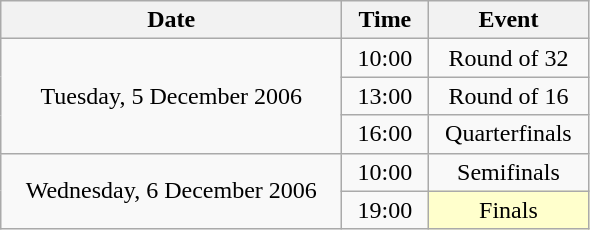<table class = "wikitable" style="text-align:center;">
<tr>
<th width=220>Date</th>
<th width=50>Time</th>
<th width=100>Event</th>
</tr>
<tr>
<td rowspan=3>Tuesday, 5 December 2006</td>
<td>10:00</td>
<td>Round of 32</td>
</tr>
<tr>
<td>13:00</td>
<td>Round of 16</td>
</tr>
<tr>
<td>16:00</td>
<td>Quarterfinals</td>
</tr>
<tr>
<td rowspan=2>Wednesday, 6 December 2006</td>
<td>10:00</td>
<td>Semifinals</td>
</tr>
<tr>
<td>19:00</td>
<td bgcolor=ffffcc>Finals</td>
</tr>
</table>
